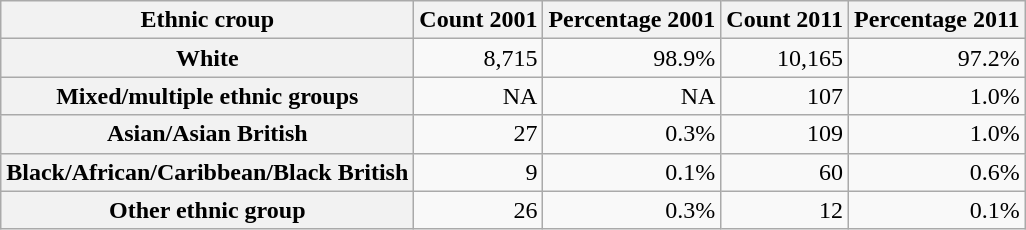<table class="wikitable" style="text-align: right;">
<tr>
<th>Ethnic croup</th>
<th>Count 2001</th>
<th>Percentage 2001</th>
<th>Count 2011</th>
<th>Percentage 2011</th>
</tr>
<tr>
<th>White</th>
<td>8,715</td>
<td>98.9%</td>
<td>10,165</td>
<td>97.2%</td>
</tr>
<tr>
<th>Mixed/multiple ethnic groups</th>
<td>NA</td>
<td>NA</td>
<td>107</td>
<td>1.0%</td>
</tr>
<tr>
<th>Asian/Asian British</th>
<td>27</td>
<td>0.3%</td>
<td>109</td>
<td>1.0%</td>
</tr>
<tr>
<th>Black/African/Caribbean/Black British</th>
<td>9</td>
<td>0.1%</td>
<td>60</td>
<td>0.6%</td>
</tr>
<tr>
<th>Other ethnic group</th>
<td>26</td>
<td>0.3%</td>
<td>12</td>
<td>0.1%</td>
</tr>
</table>
